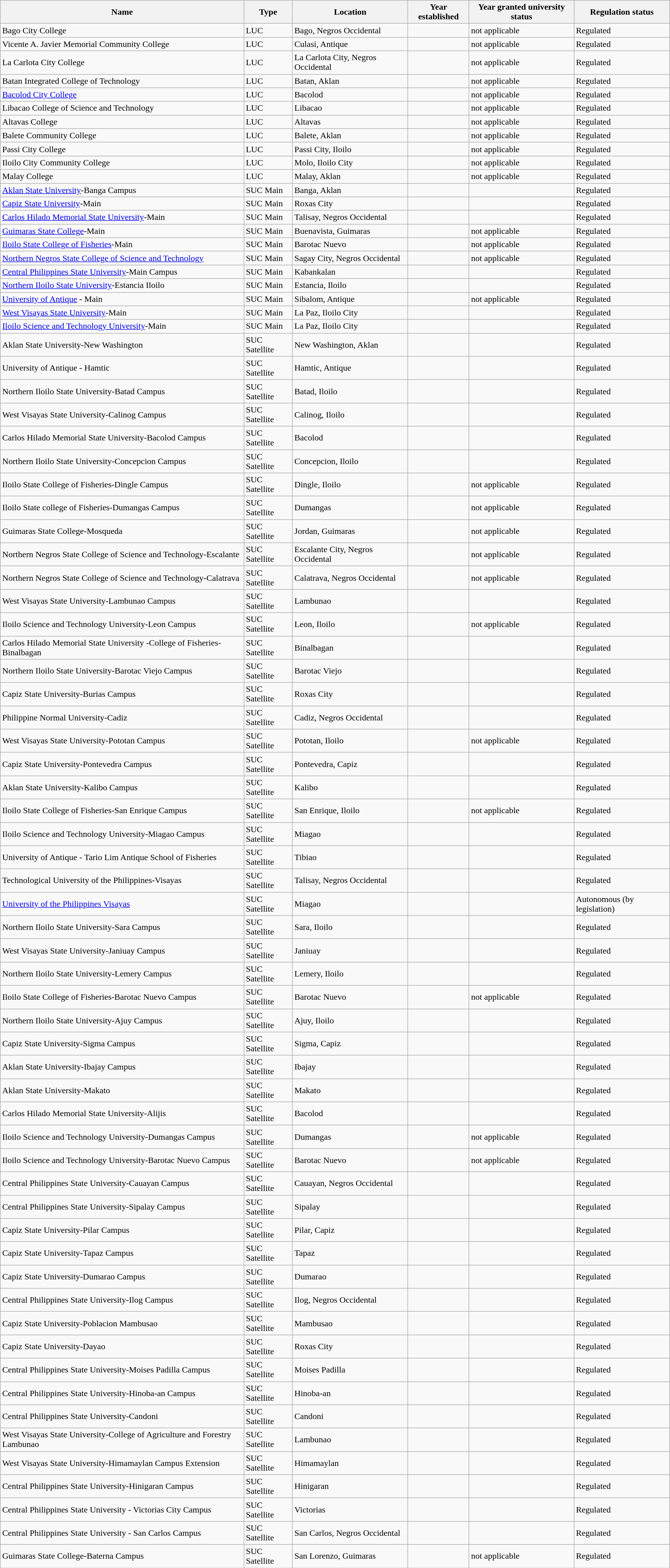<table class="wikitable sortable static-row-numbers">
<tr>
<th>Name</th>
<th>Type</th>
<th class="unsortable">Location</th>
<th>Year established</th>
<th style="vertical-align:middle;">Year granted university status</th>
<th style="vertical-align:middle;">Regulation status</th>
</tr>
<tr>
<td>Bago City College</td>
<td>LUC</td>
<td>Bago, Negros Occidental</td>
<td></td>
<td style="vertical-align:middle;">not applicable</td>
<td style="vertical-align:middle;">Regulated</td>
</tr>
<tr>
<td>Vicente A. Javier Memorial Community College</td>
<td>LUC</td>
<td>Culasi, Antique</td>
<td></td>
<td style="vertical-align:middle;">not applicable</td>
<td style="vertical-align:middle;">Regulated</td>
</tr>
<tr>
<td>La Carlota City College</td>
<td>LUC</td>
<td>La Carlota City, Negros Occidental</td>
<td></td>
<td style="vertical-align:middle;">not applicable</td>
<td style="vertical-align:middle;">Regulated</td>
</tr>
<tr>
<td>Batan Integrated College of Technology</td>
<td>LUC</td>
<td>Batan, Aklan</td>
<td></td>
<td style="vertical-align:middle;">not applicable</td>
<td style="vertical-align:middle;">Regulated</td>
</tr>
<tr>
<td><a href='#'>Bacolod City College</a></td>
<td>LUC</td>
<td>Bacolod</td>
<td></td>
<td style="vertical-align:middle;">not applicable</td>
<td style="vertical-align:middle;">Regulated</td>
</tr>
<tr>
<td>Libacao College of Science and Technology</td>
<td>LUC</td>
<td>Libacao</td>
<td></td>
<td style="vertical-align:middle;">not applicable</td>
<td style="vertical-align:middle;">Regulated</td>
</tr>
<tr>
<td>Altavas College</td>
<td>LUC</td>
<td>Altavas</td>
<td></td>
<td style="vertical-align:middle;">not applicable</td>
<td style="vertical-align:middle;">Regulated</td>
</tr>
<tr>
<td>Balete Community College</td>
<td>LUC</td>
<td>Balete, Aklan</td>
<td></td>
<td style="vertical-align:middle;">not applicable</td>
<td style="vertical-align:middle;">Regulated</td>
</tr>
<tr>
<td>Passi City College</td>
<td>LUC</td>
<td>Passi City, Iloilo</td>
<td></td>
<td style="vertical-align:middle;">not applicable</td>
<td style="vertical-align:middle;">Regulated</td>
</tr>
<tr>
<td>Iloilo City Community College</td>
<td>LUC</td>
<td>Molo, Iloilo City</td>
<td></td>
<td style="vertical-align:middle;">not applicable</td>
<td style="vertical-align:middle;">Regulated</td>
</tr>
<tr>
<td>Malay College</td>
<td>LUC</td>
<td>Malay, Aklan</td>
<td></td>
<td style="vertical-align:middle;">not applicable</td>
<td style="vertical-align:middle;">Regulated</td>
</tr>
<tr>
<td><a href='#'>Aklan State University</a>-Banga Campus</td>
<td>SUC Main</td>
<td>Banga, Aklan</td>
<td></td>
<td></td>
<td style="vertical-align:middle;">Regulated</td>
</tr>
<tr>
<td><a href='#'>Capiz State University</a>-Main</td>
<td>SUC Main</td>
<td>Roxas City</td>
<td></td>
<td></td>
<td style="vertical-align:middle;">Regulated</td>
</tr>
<tr>
<td><a href='#'>Carlos Hilado Memorial State University</a>-Main</td>
<td>SUC Main</td>
<td>Talisay, Negros Occidental</td>
<td></td>
<td></td>
<td style="vertical-align:middle;">Regulated</td>
</tr>
<tr>
<td><a href='#'>Guimaras State College</a>-Main</td>
<td>SUC Main</td>
<td>Buenavista, Guimaras</td>
<td></td>
<td style="vertical-align:middle;">not applicable</td>
<td style="vertical-align:middle;">Regulated</td>
</tr>
<tr>
<td><a href='#'>Iloilo State College of Fisheries</a>-Main</td>
<td>SUC Main</td>
<td>Barotac Nuevo</td>
<td></td>
<td style="vertical-align:middle;">not applicable</td>
<td style="vertical-align:middle;">Regulated</td>
</tr>
<tr>
<td><a href='#'>Northern Negros State College of Science and Technology</a></td>
<td>SUC Main</td>
<td>Sagay City, Negros Occidental</td>
<td></td>
<td style="vertical-align:middle;">not applicable</td>
<td style="vertical-align:middle;">Regulated</td>
</tr>
<tr>
<td><a href='#'>Central Philippines State University</a>-Main Campus</td>
<td>SUC Main</td>
<td>Kabankalan</td>
<td></td>
<td></td>
<td style="vertical-align:middle;">Regulated</td>
</tr>
<tr>
<td><a href='#'>Northern Iloilo State University</a>-Estancia Iloilo</td>
<td>SUC Main</td>
<td>Estancia, Iloilo</td>
<td></td>
<td></td>
<td style="vertical-align:middle;">Regulated</td>
</tr>
<tr>
<td><a href='#'>University of Antique</a> - Main</td>
<td>SUC Main</td>
<td>Sibalom, Antique</td>
<td></td>
<td style="vertical-align:middle;">not applicable</td>
<td style="vertical-align:middle;">Regulated</td>
</tr>
<tr>
<td><a href='#'>West Visayas State University</a>-Main</td>
<td>SUC Main</td>
<td>La Paz, Iloilo City</td>
<td></td>
<td></td>
<td style="vertical-align:middle;">Regulated</td>
</tr>
<tr>
<td><a href='#'>Iloilo Science and Technology University</a>-Main</td>
<td>SUC Main</td>
<td>La Paz, Iloilo City</td>
<td></td>
<td></td>
<td style="vertical-align:middle;">Regulated</td>
</tr>
<tr>
<td>Aklan State University-New Washington</td>
<td>SUC Satellite</td>
<td>New Washington, Aklan</td>
<td></td>
<td></td>
<td style="vertical-align:middle;">Regulated</td>
</tr>
<tr>
<td>University of Antique - Hamtic</td>
<td>SUC Satellite</td>
<td>Hamtic, Antique</td>
<td></td>
<td></td>
<td style="vertical-align:middle;">Regulated</td>
</tr>
<tr>
<td>Northern Iloilo State University-Batad Campus</td>
<td>SUC Satellite</td>
<td>Batad, Iloilo</td>
<td></td>
<td></td>
<td style="vertical-align:middle;">Regulated</td>
</tr>
<tr>
<td>West Visayas State University-Calinog Campus</td>
<td>SUC Satellite</td>
<td>Calinog, Iloilo</td>
<td></td>
<td></td>
<td style="vertical-align:middle;">Regulated</td>
</tr>
<tr>
<td>Carlos Hilado Memorial State University-Bacolod Campus</td>
<td>SUC Satellite</td>
<td>Bacolod</td>
<td></td>
<td></td>
<td style="vertical-align:middle;">Regulated</td>
</tr>
<tr>
<td>Northern Iloilo State University-Concepcion Campus</td>
<td>SUC Satellite</td>
<td>Concepcion, Iloilo</td>
<td></td>
<td></td>
<td style="vertical-align:middle;">Regulated</td>
</tr>
<tr>
<td>Iloilo State College of Fisheries-Dingle Campus</td>
<td>SUC Satellite</td>
<td>Dingle, Iloilo</td>
<td></td>
<td style="vertical-align:middle;">not applicable</td>
<td style="vertical-align:middle;">Regulated</td>
</tr>
<tr>
<td>Iloilo State college of Fisheries-Dumangas Campus</td>
<td>SUC Satellite</td>
<td>Dumangas</td>
<td></td>
<td style="vertical-align:middle;">not applicable</td>
<td style="vertical-align:middle;">Regulated</td>
</tr>
<tr>
<td>Guimaras State College-Mosqueda</td>
<td>SUC Satellite</td>
<td>Jordan, Guimaras</td>
<td></td>
<td style="vertical-align:middle;">not applicable</td>
<td style="vertical-align:middle;">Regulated</td>
</tr>
<tr>
<td>Northern Negros State College of Science and Technology-Escalante</td>
<td>SUC Satellite</td>
<td>Escalante City, Negros Occidental</td>
<td></td>
<td style="vertical-align:middle;">not applicable</td>
<td style="vertical-align:middle;">Regulated</td>
</tr>
<tr>
<td>Northern Negros State College of Science and Technology-Calatrava</td>
<td>SUC Satellite</td>
<td>Calatrava, Negros Occidental</td>
<td></td>
<td style="vertical-align:middle;">not applicable</td>
<td style="vertical-align:middle;">Regulated</td>
</tr>
<tr>
<td>West Visayas State University-Lambunao Campus</td>
<td>SUC Satellite</td>
<td>Lambunao</td>
<td></td>
<td></td>
<td style="vertical-align:middle;">Regulated</td>
</tr>
<tr>
<td>Iloilo Science and Technology University-Leon Campus</td>
<td>SUC Satellite</td>
<td>Leon, Iloilo</td>
<td></td>
<td style="vertical-align:middle;">not applicable</td>
<td style="vertical-align:middle;">Regulated</td>
</tr>
<tr>
<td>Carlos Hilado Memorial State University -College of Fisheries-Binalbagan</td>
<td>SUC Satellite</td>
<td>Binalbagan</td>
<td></td>
<td></td>
<td style="vertical-align:middle;">Regulated</td>
</tr>
<tr>
<td>Northern Iloilo State University-Barotac Viejo Campus</td>
<td>SUC Satellite</td>
<td>Barotac Viejo</td>
<td></td>
<td></td>
<td style="vertical-align:middle;">Regulated</td>
</tr>
<tr>
<td>Capiz State University-Burias Campus</td>
<td>SUC Satellite</td>
<td>Roxas City</td>
<td></td>
<td></td>
<td style="vertical-align:middle;">Regulated</td>
</tr>
<tr>
<td>Philippine Normal University-Cadiz</td>
<td>SUC Satellite</td>
<td>Cadiz, Negros Occidental</td>
<td></td>
<td></td>
<td style="vertical-align:middle;">Regulated</td>
</tr>
<tr>
<td>West Visayas State University-Pototan Campus</td>
<td>SUC Satellite</td>
<td>Pototan, Iloilo</td>
<td></td>
<td style="vertical-align:middle;">not applicable</td>
<td style="vertical-align:middle;">Regulated</td>
</tr>
<tr>
<td>Capiz State University-Pontevedra Campus</td>
<td>SUC Satellite</td>
<td>Pontevedra, Capiz</td>
<td></td>
<td></td>
<td style="vertical-align:middle;">Regulated</td>
</tr>
<tr>
<td>Aklan State University-Kalibo Campus</td>
<td>SUC Satellite</td>
<td>Kalibo</td>
<td></td>
<td></td>
<td style="vertical-align:middle;">Regulated</td>
</tr>
<tr>
<td>Iloilo State College of Fisheries-San Enrique Campus</td>
<td>SUC Satellite</td>
<td>San Enrique, Iloilo</td>
<td></td>
<td style="vertical-align:middle;">not applicable</td>
<td style="vertical-align:middle;">Regulated</td>
</tr>
<tr>
<td>Iloilo Science and Technology University-Miagao Campus</td>
<td>SUC Satellite</td>
<td>Miagao</td>
<td></td>
<td></td>
<td style="vertical-align:middle;">Regulated</td>
</tr>
<tr>
<td>University of Antique - Tario Lim Antique School of Fisheries</td>
<td>SUC Satellite</td>
<td>Tibiao</td>
<td></td>
<td></td>
<td style="vertical-align:middle;">Regulated</td>
</tr>
<tr>
<td>Technological University of the Philippines-Visayas</td>
<td>SUC Satellite</td>
<td>Talisay, Negros Occidental</td>
<td></td>
<td></td>
<td style="vertical-align:middle;">Regulated</td>
</tr>
<tr>
<td><a href='#'>University of the Philippines Visayas</a></td>
<td>SUC Satellite</td>
<td>Miagao</td>
<td></td>
<td></td>
<td style="vertical-align:middle;">Autonomous (by legislation)</td>
</tr>
<tr>
<td>Northern Iloilo State University-Sara Campus</td>
<td>SUC Satellite</td>
<td>Sara, Iloilo</td>
<td></td>
<td></td>
<td style="vertical-align:middle;">Regulated</td>
</tr>
<tr>
<td>West Visayas State University-Janiuay Campus</td>
<td>SUC Satellite</td>
<td>Janiuay</td>
<td></td>
<td></td>
<td style="vertical-align:middle;">Regulated</td>
</tr>
<tr>
<td>Northern Iloilo State University-Lemery Campus</td>
<td>SUC Satellite</td>
<td>Lemery, Iloilo</td>
<td></td>
<td></td>
<td style="vertical-align:middle;">Regulated</td>
</tr>
<tr>
<td>Iloilo State College of Fisheries-Barotac Nuevo Campus</td>
<td>SUC Satellite</td>
<td>Barotac Nuevo</td>
<td></td>
<td style="vertical-align:middle;">not applicable</td>
<td style="vertical-align:middle;">Regulated</td>
</tr>
<tr>
<td>Northern Iloilo State University-Ajuy Campus</td>
<td>SUC Satellite</td>
<td>Ajuy, Iloilo</td>
<td></td>
<td></td>
<td style="vertical-align:middle;">Regulated</td>
</tr>
<tr>
<td>Capiz State University-Sigma Campus</td>
<td>SUC Satellite</td>
<td>Sigma, Capiz</td>
<td></td>
<td></td>
<td style="vertical-align:middle;">Regulated</td>
</tr>
<tr>
<td>Aklan State University-Ibajay Campus</td>
<td>SUC Satellite</td>
<td>Ibajay</td>
<td></td>
<td></td>
<td style="vertical-align:middle;">Regulated</td>
</tr>
<tr>
<td>Aklan State University-Makato</td>
<td>SUC Satellite</td>
<td>Makato</td>
<td></td>
<td></td>
<td style="vertical-align:middle;">Regulated</td>
</tr>
<tr>
<td>Carlos Hilado Memorial State University-Alijis</td>
<td>SUC Satellite</td>
<td>Bacolod</td>
<td></td>
<td></td>
<td style="vertical-align:middle;">Regulated</td>
</tr>
<tr>
<td>Iloilo Science and Technology University-Dumangas Campus</td>
<td>SUC Satellite</td>
<td>Dumangas</td>
<td></td>
<td style="vertical-align:middle;">not applicable</td>
<td style="vertical-align:middle;">Regulated</td>
</tr>
<tr>
<td>Iloilo Science and Technology University-Barotac Nuevo Campus</td>
<td>SUC Satellite</td>
<td>Barotac Nuevo</td>
<td></td>
<td style="vertical-align:middle;">not applicable</td>
<td style="vertical-align:middle;">Regulated</td>
</tr>
<tr>
<td>Central Philippines State University-Cauayan Campus</td>
<td>SUC Satellite</td>
<td>Cauayan, Negros Occidental</td>
<td></td>
<td></td>
<td style="vertical-align:middle;">Regulated</td>
</tr>
<tr>
<td>Central Philippines State University-Sipalay Campus</td>
<td>SUC Satellite</td>
<td>Sipalay</td>
<td></td>
<td></td>
<td style="vertical-align:middle;">Regulated</td>
</tr>
<tr>
<td>Capiz State University-Pilar Campus</td>
<td>SUC Satellite</td>
<td>Pilar, Capiz</td>
<td></td>
<td></td>
<td style="vertical-align:middle;">Regulated</td>
</tr>
<tr>
<td>Capiz State University-Tapaz Campus</td>
<td>SUC Satellite</td>
<td>Tapaz</td>
<td></td>
<td></td>
<td style="vertical-align:middle;">Regulated</td>
</tr>
<tr>
<td>Capiz State University-Dumarao Campus</td>
<td>SUC Satellite</td>
<td>Dumarao</td>
<td></td>
<td></td>
<td style="vertical-align:middle;">Regulated</td>
</tr>
<tr>
<td>Central Philippines State University-Ilog Campus</td>
<td>SUC Satellite</td>
<td>Ilog, Negros Occidental</td>
<td></td>
<td></td>
<td style="vertical-align:middle;">Regulated</td>
</tr>
<tr>
<td>Capiz State University-Poblacion Mambusao</td>
<td>SUC Satellite</td>
<td>Mambusao</td>
<td></td>
<td></td>
<td style="vertical-align:middle;">Regulated</td>
</tr>
<tr>
<td>Capiz State University-Dayao</td>
<td>SUC Satellite</td>
<td>Roxas City</td>
<td></td>
<td></td>
<td style="vertical-align:middle;">Regulated</td>
</tr>
<tr>
<td>Central Philippines State University-Moises Padilla Campus</td>
<td>SUC Satellite</td>
<td>Moises Padilla</td>
<td></td>
<td></td>
<td style="vertical-align:middle;">Regulated</td>
</tr>
<tr>
<td>Central Philippines State University-Hinoba-an Campus</td>
<td>SUC Satellite</td>
<td>Hinoba-an</td>
<td></td>
<td></td>
<td style="vertical-align:middle;">Regulated</td>
</tr>
<tr>
<td>Central Philippines State University-Candoni</td>
<td>SUC Satellite</td>
<td>Candoni</td>
<td></td>
<td></td>
<td style="vertical-align:middle;">Regulated</td>
</tr>
<tr>
<td>West Visayas State University-College of Agriculture and Forestry Lambunao</td>
<td>SUC Satellite</td>
<td>Lambunao</td>
<td></td>
<td></td>
<td style="vertical-align:middle;">Regulated</td>
</tr>
<tr>
<td>West Visayas State University-Himamaylan Campus Extension</td>
<td>SUC Satellite</td>
<td>Himamaylan</td>
<td></td>
<td></td>
<td style="vertical-align:middle;">Regulated</td>
</tr>
<tr>
<td>Central Philippines State University-Hinigaran Campus</td>
<td>SUC Satellite</td>
<td>Hinigaran</td>
<td></td>
<td></td>
<td style="vertical-align:middle;">Regulated</td>
</tr>
<tr>
<td>Central Philippines State University - Victorias City Campus</td>
<td>SUC Satellite</td>
<td>Victorias</td>
<td></td>
<td></td>
<td style="vertical-align:middle;">Regulated</td>
</tr>
<tr>
<td>Central Philippines State University - San Carlos Campus</td>
<td>SUC Satellite</td>
<td>San Carlos, Negros Occidental</td>
<td></td>
<td></td>
<td style="vertical-align:middle;">Regulated</td>
</tr>
<tr>
<td>Guimaras State College-Baterna Campus</td>
<td>SUC Satellite</td>
<td>San Lorenzo, Guimaras</td>
<td></td>
<td style="vertical-align:middle;">not applicable</td>
<td style="vertical-align:middle;">Regulated</td>
</tr>
</table>
